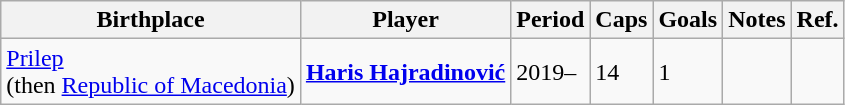<table class="wikitable sortable">
<tr>
<th>Birthplace</th>
<th>Player</th>
<th>Period</th>
<th>Caps</th>
<th>Goals</th>
<th>Notes</th>
<th>Ref.</th>
</tr>
<tr>
<td><a href='#'>Prilep</a><br>(then  <a href='#'>Republic of Macedonia</a>)</td>
<td><strong><a href='#'>Haris Hajradinović</a></strong></td>
<td>2019–</td>
<td>14</td>
<td>1</td>
<td></td>
<td></td>
</tr>
</table>
